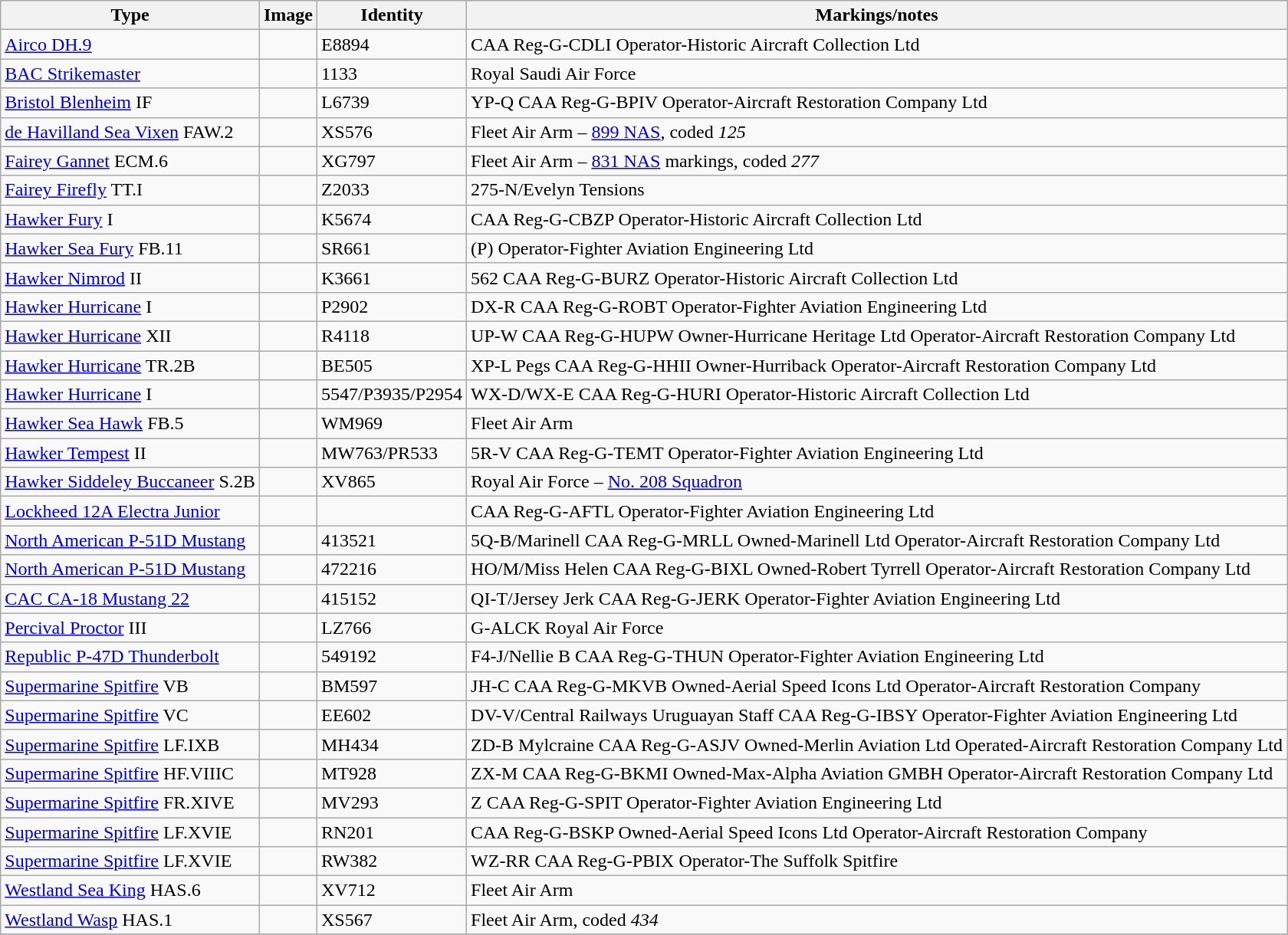<table class="wikitable">
<tr>
<th>Type</th>
<th>Image</th>
<th>Identity</th>
<th>Markings/notes</th>
</tr>
<tr>
<td><a href='#'>Airco DH.9</a></td>
<td></td>
<td>E8894</td>
<td>CAA Reg-G-CDLI Operator-Historic Aircraft Collection Ltd</td>
</tr>
<tr>
<td><a href='#'>BAC Strikemaster</a></td>
<td></td>
<td>1133</td>
<td>Royal Saudi Air Force</td>
</tr>
<tr>
<td><a href='#'>Bristol Blenheim</a> IF</td>
<td></td>
<td>L6739</td>
<td>YP-Q CAA Reg-G-BPIV Operator-Aircraft Restoration Company Ltd</td>
</tr>
<tr>
<td><a href='#'>de Havilland Sea Vixen</a> FAW.2</td>
<td></td>
<td>XS576</td>
<td>Fleet Air Arm – <a href='#'>899 NAS</a>, coded <em>125</em></td>
</tr>
<tr>
<td><a href='#'>Fairey Gannet</a> ECM.6</td>
<td></td>
<td>XG797</td>
<td>Fleet Air Arm – <a href='#'>831 NAS</a> markings, coded <em>277</em></td>
</tr>
<tr>
<td><a href='#'>Fairey Firefly</a> TT.I</td>
<td></td>
<td>Z2033</td>
<td>275-N/Evelyn Tensions</td>
</tr>
<tr>
<td><a href='#'>Hawker Fury</a> I</td>
<td></td>
<td>K5674</td>
<td>CAA Reg-G-CBZP Operator-Historic Aircraft Collection Ltd</td>
</tr>
<tr>
<td><a href='#'>Hawker Sea Fury</a> FB.11</td>
<td></td>
<td>SR661</td>
<td>(P) Operator-Fighter Aviation Engineering Ltd</td>
</tr>
<tr>
<td><a href='#'>Hawker Nimrod</a> II</td>
<td></td>
<td>K3661</td>
<td>562 CAA Reg-G-BURZ Operator-Historic Aircraft Collection Ltd</td>
</tr>
<tr>
<td><a href='#'>Hawker Hurricane</a> I</td>
<td></td>
<td>P2902</td>
<td>DX-R CAA Reg-G-ROBT Operator-Fighter Aviation Engineering Ltd</td>
</tr>
<tr>
<td><a href='#'>Hawker Hurricane</a> XII</td>
<td></td>
<td>R4118</td>
<td>UP-W CAA Reg-G-HUPW Owner-Hurricane Heritage Ltd Operator-Aircraft Restoration Company Ltd</td>
</tr>
<tr>
<td><a href='#'>Hawker Hurricane</a> TR.2B</td>
<td></td>
<td>BE505</td>
<td>XP-L Pegs CAA Reg-G-HHII Owner-Hurriback Operator-Aircraft Restoration Company Ltd</td>
</tr>
<tr>
<td><a href='#'>Hawker Hurricane</a> I</td>
<td></td>
<td>5547/P3935/P2954</td>
<td>WX-D/WX-E CAA Reg-G-HURI Operator-Historic Aircraft Collection Ltd</td>
</tr>
<tr>
<td><a href='#'>Hawker Sea Hawk</a> FB.5</td>
<td></td>
<td>WM969</td>
<td>Fleet Air Arm</td>
</tr>
<tr>
<td><a href='#'>Hawker Tempest</a> II</td>
<td></td>
<td>MW763/PR533</td>
<td>5R-V CAA Reg-G-TEMT Operator-Fighter Aviation Engineering Ltd</td>
</tr>
<tr>
<td><a href='#'>Hawker Siddeley Buccaneer</a> S.2B</td>
<td></td>
<td>XV865</td>
<td>Royal Air Force – <a href='#'>No. 208 Squadron</a></td>
</tr>
<tr>
<td><a href='#'>Lockheed 12A Electra Junior</a></td>
<td></td>
<td></td>
<td>CAA Reg-G-AFTL Operator-Fighter Aviation Engineering Ltd</td>
</tr>
<tr>
<td><a href='#'>North American P-51D Mustang</a></td>
<td></td>
<td>413521</td>
<td>5Q-B/Marinell CAA Reg-G-MRLL Owned-Marinell Ltd Operator-Aircraft Restoration Company Ltd</td>
</tr>
<tr>
<td><a href='#'>North American P-51D Mustang</a></td>
<td></td>
<td>472216</td>
<td>HO/M/Miss Helen CAA Reg-G-BIXL Owned-Robert Tyrrell Operator-Aircraft Restoration Company Ltd</td>
</tr>
<tr>
<td><a href='#'>CAC CA-18 Mustang 22</a></td>
<td></td>
<td>415152</td>
<td>QI-T/Jersey Jerk CAA Reg-G-JERK Operator-Fighter Aviation Engineering Ltd</td>
</tr>
<tr>
<td><a href='#'>Percival Proctor</a> III</td>
<td></td>
<td>LZ766</td>
<td>G-ALCK Royal Air Force</td>
</tr>
<tr>
<td><a href='#'>Republic P-47D Thunderbolt</a></td>
<td></td>
<td>549192</td>
<td>F4-J/Nellie B CAA Reg-G-THUN Operator-Fighter Aviation Engineering Ltd</td>
</tr>
<tr>
<td><a href='#'>Supermarine Spitfire</a> VB</td>
<td></td>
<td>BM597</td>
<td>JH-C CAA Reg-G-MKVB Owned-Aerial Speed Icons Ltd Operator-Aircraft Restoration Company</td>
</tr>
<tr>
<td><a href='#'>Supermarine Spitfire</a> VC</td>
<td></td>
<td>EE602</td>
<td>DV-V/Central Railways Uruguayan Staff CAA Reg-G-IBSY Operator-Fighter Aviation Engineering Ltd</td>
</tr>
<tr>
<td><a href='#'>Supermarine Spitfire</a> LF.IXB</td>
<td></td>
<td>MH434</td>
<td>ZD-B Mylcraine CAA Reg-G-ASJV Owned-Merlin Aviation Ltd Operated-Aircraft Restoration Company Ltd</td>
</tr>
<tr>
<td><a href='#'>Supermarine Spitfire</a> HF.VIIIC</td>
<td></td>
<td MV154>MT928</td>
<td>ZX-M CAA Reg-G-BKMI Owned-Max-Alpha Aviation GMBH Operator-Aircraft Restoration Company Ltd</td>
</tr>
<tr>
<td><a href='#'>Supermarine Spitfire</a> FR.XIVE</td>
<td></td>
<td>MV293</td>
<td>Z CAA Reg-G-SPIT Operator-Fighter Aviation Engineering Ltd</td>
</tr>
<tr>
<td><a href='#'>Supermarine Spitfire</a> LF.XVIE</td>
<td></td>
<td>RN201</td>
<td>CAA Reg-G-BSKP Owned-Aerial Speed Icons Ltd Operator-Aircraft Restoration Company</td>
</tr>
<tr>
<td><a href='#'>Supermarine Spitfire</a> LF.XVIE</td>
<td></td>
<td>RW382</td>
<td>WZ-RR CAA Reg-G-PBIX Operator-The Suffolk Spitfire</td>
</tr>
<tr>
<td><a href='#'>Westland Sea King</a> HAS.6</td>
<td></td>
<td>XV712</td>
<td>Fleet Air Arm</td>
</tr>
<tr>
<td><a href='#'>Westland Wasp</a> HAS.1</td>
<td></td>
<td>XS567</td>
<td>Fleet Air Arm, coded <em>434</em></td>
</tr>
<tr>
</tr>
</table>
